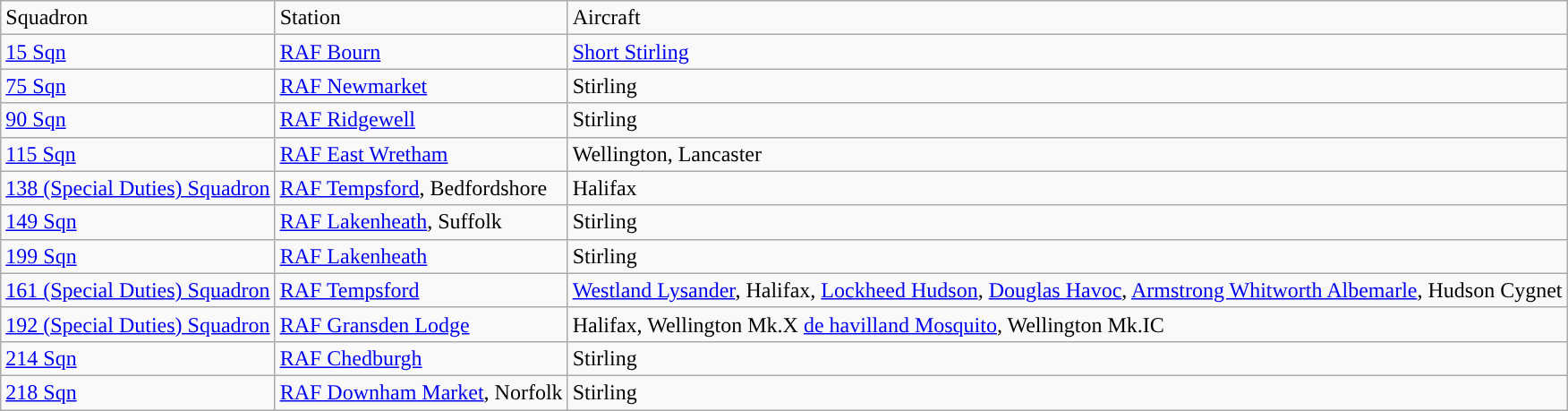<table class="wikitable">
<tr>
<td>Squadron</td>
<td>Station</td>
<td>Aircraft</td>
</tr>
<tr>
<td><a href='#'>15 Sqn</a></td>
<td><a href='#'>RAF Bourn</a></td>
<td><a href='#'>Short Stirling</a></td>
</tr>
<tr>
<td><a href='#'>75 Sqn</a></td>
<td><a href='#'>RAF Newmarket</a></td>
<td>Stirling</td>
</tr>
<tr>
<td><a href='#'>90 Sqn</a></td>
<td><a href='#'>RAF Ridgewell</a></td>
<td>Stirling</td>
</tr>
<tr>
<td><a href='#'>115 Sqn</a></td>
<td><a href='#'>RAF East Wretham</a></td>
<td>Wellington, Lancaster</td>
</tr>
<tr>
<td><a href='#'>138 (Special Duties) Squadron</a></td>
<td><a href='#'>RAF Tempsford</a>, Bedfordshore</td>
<td>Halifax</td>
</tr>
<tr>
<td><a href='#'>149 Sqn</a></td>
<td><a href='#'>RAF Lakenheath</a>, Suffolk</td>
<td>Stirling</td>
</tr>
<tr>
<td><a href='#'>199 Sqn</a></td>
<td><a href='#'>RAF Lakenheath</a></td>
<td>Stirling</td>
</tr>
<tr>
<td><a href='#'>161 (Special Duties) Squadron</a></td>
<td><a href='#'>RAF Tempsford</a></td>
<td><a href='#'>Westland Lysander</a>, Halifax, <a href='#'>Lockheed Hudson</a>, <a href='#'>Douglas Havoc</a>, <a href='#'>Armstrong Whitworth Albemarle</a>, Hudson Cygnet</td>
</tr>
<tr>
<td><a href='#'>192 (Special Duties) Squadron</a></td>
<td><a href='#'>RAF Gransden Lodge</a></td>
<td>Halifax, Wellington Mk.X  <a href='#'>de havilland Mosquito</a>, Wellington Mk.IC</td>
</tr>
<tr>
<td><a href='#'>214 Sqn</a></td>
<td><a href='#'>RAF Chedburgh</a></td>
<td>Stirling</td>
</tr>
<tr>
<td><a href='#'>218 Sqn</a></td>
<td><a href='#'>RAF Downham Market</a>, Norfolk</td>
<td>Stirling</td>
</tr>
</table>
